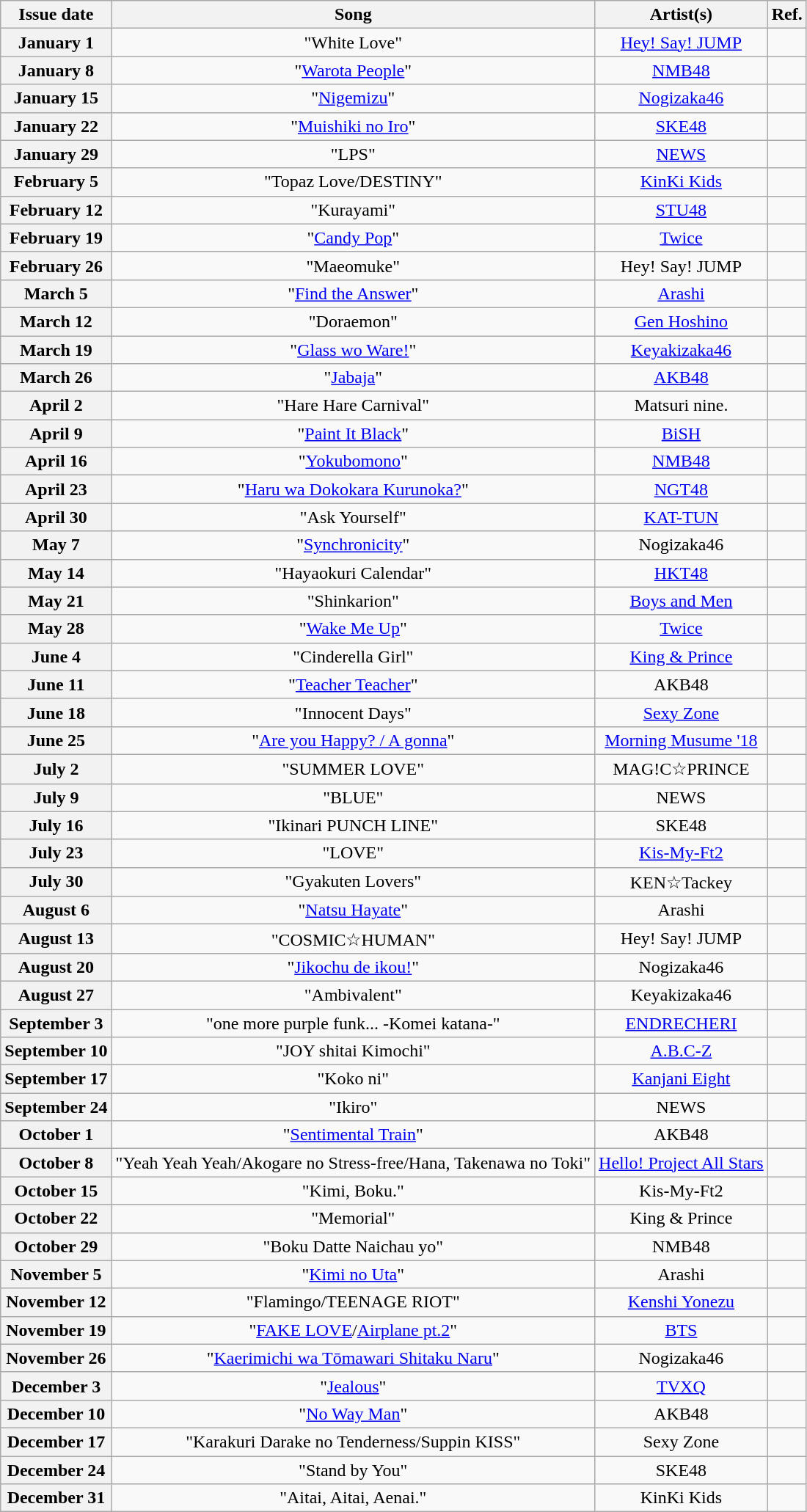<table class="wikitable plainrowheaders" style="text-align: center">
<tr>
<th>Issue date</th>
<th>Song</th>
<th>Artist(s)</th>
<th>Ref.</th>
</tr>
<tr>
<th scope="row">January 1</th>
<td>"White Love"</td>
<td><a href='#'>Hey! Say! JUMP</a></td>
<td></td>
</tr>
<tr>
<th scope="row">January 8</th>
<td>"<a href='#'>Warota People</a>"</td>
<td><a href='#'>NMB48</a></td>
<td></td>
</tr>
<tr>
<th scope="row">January 15</th>
<td>"<a href='#'>Nigemizu</a>"</td>
<td><a href='#'>Nogizaka46</a></td>
<td></td>
</tr>
<tr>
<th scope="row">January 22</th>
<td>"<a href='#'>Muishiki no Iro</a>"</td>
<td><a href='#'>SKE48</a></td>
<td></td>
</tr>
<tr>
<th scope="row">January 29</th>
<td>"LPS"</td>
<td><a href='#'>NEWS</a></td>
<td></td>
</tr>
<tr>
<th scope="row">February 5</th>
<td>"Topaz Love/DESTINY"</td>
<td><a href='#'>KinKi Kids</a></td>
<td></td>
</tr>
<tr>
<th scope="row">February 12</th>
<td>"Kurayami"</td>
<td><a href='#'>STU48</a></td>
<td></td>
</tr>
<tr>
<th scope="row">February 19</th>
<td>"<a href='#'>Candy Pop</a>"</td>
<td><a href='#'>Twice</a></td>
<td></td>
</tr>
<tr>
<th scope="row">February 26</th>
<td>"Maeomuke"</td>
<td>Hey! Say! JUMP</td>
<td></td>
</tr>
<tr>
<th scope="row">March 5</th>
<td>"<a href='#'>Find the Answer</a>"</td>
<td><a href='#'>Arashi</a></td>
<td></td>
</tr>
<tr>
<th scope="row">March 12</th>
<td>"Doraemon"</td>
<td><a href='#'>Gen Hoshino</a></td>
<td></td>
</tr>
<tr>
<th scope="row">March 19</th>
<td>"<a href='#'>Glass wo Ware!</a>"</td>
<td><a href='#'>Keyakizaka46</a></td>
<td></td>
</tr>
<tr>
<th scope="row">March 26</th>
<td>"<a href='#'>Jabaja</a>"</td>
<td><a href='#'>AKB48</a></td>
<td></td>
</tr>
<tr>
<th scope="row">April 2</th>
<td>"Hare Hare Carnival"</td>
<td>Matsuri nine.</td>
<td></td>
</tr>
<tr>
<th scope="row">April 9</th>
<td>"<a href='#'>Paint It Black</a>"</td>
<td><a href='#'>BiSH</a></td>
<td></td>
</tr>
<tr>
<th scope="row">April 16</th>
<td>"<a href='#'>Yokubomono</a>"</td>
<td><a href='#'>NMB48</a></td>
<td></td>
</tr>
<tr>
<th scope="row">April 23</th>
<td>"<a href='#'>Haru wa Dokokara Kurunoka?</a>"</td>
<td><a href='#'>NGT48</a></td>
<td></td>
</tr>
<tr>
<th scope="row">April 30</th>
<td>"Ask Yourself"</td>
<td><a href='#'>KAT-TUN</a></td>
<td></td>
</tr>
<tr>
<th scope="row">May 7</th>
<td>"<a href='#'>Synchronicity</a>"</td>
<td>Nogizaka46</td>
<td></td>
</tr>
<tr>
<th scope="row">May 14</th>
<td>"Hayaokuri Calendar"</td>
<td><a href='#'>HKT48</a></td>
<td></td>
</tr>
<tr>
<th scope="row">May 21</th>
<td>"Shinkarion"</td>
<td><a href='#'>Boys and Men</a></td>
<td></td>
</tr>
<tr>
<th scope="row">May 28</th>
<td>"<a href='#'>Wake Me Up</a>"</td>
<td><a href='#'>Twice</a></td>
<td></td>
</tr>
<tr>
<th scope="row">June 4</th>
<td>"Cinderella Girl"</td>
<td><a href='#'>King & Prince</a></td>
<td></td>
</tr>
<tr>
<th scope="row">June 11</th>
<td>"<a href='#'>Teacher Teacher</a>"</td>
<td>AKB48</td>
<td></td>
</tr>
<tr>
<th scope="row">June 18</th>
<td>"Innocent Days"</td>
<td><a href='#'>Sexy Zone</a></td>
<td></td>
</tr>
<tr>
<th scope="row">June 25</th>
<td>"<a href='#'>Are you Happy? / A gonna</a>"</td>
<td><a href='#'>Morning Musume '18</a></td>
<td></td>
</tr>
<tr>
<th scope="row">July 2</th>
<td>"SUMMER LOVE"</td>
<td>MAG!C☆PRINCE</td>
<td></td>
</tr>
<tr>
<th scope="row">July 9</th>
<td>"BLUE"</td>
<td>NEWS</td>
<td></td>
</tr>
<tr>
<th scope="row">July 16</th>
<td>"Ikinari PUNCH LINE"</td>
<td>SKE48</td>
<td></td>
</tr>
<tr>
<th scope="row">July 23</th>
<td>"LOVE"</td>
<td><a href='#'>Kis-My-Ft2</a></td>
<td></td>
</tr>
<tr>
<th scope="row">July 30</th>
<td>"Gyakuten Lovers"</td>
<td>KEN☆Tackey</td>
<td></td>
</tr>
<tr>
<th scope="row">August 6</th>
<td>"<a href='#'>Natsu Hayate</a>"</td>
<td>Arashi</td>
<td></td>
</tr>
<tr>
<th scope="row">August 13</th>
<td>"COSMIC☆HUMAN"</td>
<td>Hey! Say! JUMP</td>
<td></td>
</tr>
<tr>
<th scope="row">August 20</th>
<td>"<a href='#'>Jikochu de ikou!</a>"</td>
<td>Nogizaka46</td>
<td></td>
</tr>
<tr>
<th scope="row">August 27</th>
<td>"Ambivalent"</td>
<td>Keyakizaka46</td>
<td></td>
</tr>
<tr>
<th scope="row">September 3</th>
<td>"one more purple funk... -Komei katana-"</td>
<td><a href='#'>ENDRECHERI</a></td>
<td></td>
</tr>
<tr>
<th scope="row">September 10</th>
<td>"JOY shitai Kimochi"</td>
<td><a href='#'>A.B.C-Z</a></td>
<td></td>
</tr>
<tr>
<th scope="row">September 17</th>
<td>"Koko ni"</td>
<td><a href='#'>Kanjani Eight</a></td>
<td></td>
</tr>
<tr>
<th scope="row">September 24</th>
<td>"Ikiro"</td>
<td>NEWS</td>
<td></td>
</tr>
<tr>
<th scope="row">October 1</th>
<td>"<a href='#'>Sentimental Train</a>"</td>
<td>AKB48</td>
<td></td>
</tr>
<tr>
<th scope="row">October 8</th>
<td>"Yeah Yeah Yeah/Akogare no Stress-free/Hana, Takenawa no Toki"</td>
<td><a href='#'>Hello! Project All Stars</a></td>
<td></td>
</tr>
<tr>
<th scope="row">October 15</th>
<td>"Kimi, Boku."</td>
<td>Kis-My-Ft2</td>
<td></td>
</tr>
<tr>
<th scope="row">October 22</th>
<td>"Memorial"</td>
<td>King & Prince</td>
<td></td>
</tr>
<tr>
<th scope="row">October 29</th>
<td>"Boku Datte Naichau yo"</td>
<td>NMB48</td>
<td></td>
</tr>
<tr>
<th scope="row">November 5</th>
<td>"<a href='#'>Kimi no Uta</a>"</td>
<td>Arashi</td>
<td></td>
</tr>
<tr>
<th scope="row">November 12</th>
<td>"Flamingo/TEENAGE RIOT"</td>
<td><a href='#'>Kenshi Yonezu</a></td>
<td></td>
</tr>
<tr>
<th scope="row">November 19</th>
<td>"<a href='#'>FAKE LOVE</a>/<a href='#'>Airplane pt.2</a>"</td>
<td><a href='#'>BTS</a></td>
<td></td>
</tr>
<tr>
<th scope="row">November 26</th>
<td>"<a href='#'>Kaerimichi wa Tōmawari Shitaku Naru</a>"</td>
<td>Nogizaka46</td>
<td></td>
</tr>
<tr>
<th scope="row">December 3</th>
<td>"<a href='#'>Jealous</a>"</td>
<td><a href='#'>TVXQ</a></td>
<td></td>
</tr>
<tr>
<th scope="row">December 10</th>
<td>"<a href='#'>No Way Man</a>"</td>
<td>AKB48</td>
<td></td>
</tr>
<tr>
<th scope="row">December 17</th>
<td>"Karakuri Darake no Tenderness/Suppin KISS"</td>
<td>Sexy Zone</td>
<td></td>
</tr>
<tr>
<th scope="row">December 24</th>
<td>"Stand by You"</td>
<td>SKE48</td>
<td></td>
</tr>
<tr>
<th scope="row">December 31</th>
<td>"Aitai, Aitai, Aenai."</td>
<td>KinKi Kids</td>
<td></td>
</tr>
</table>
